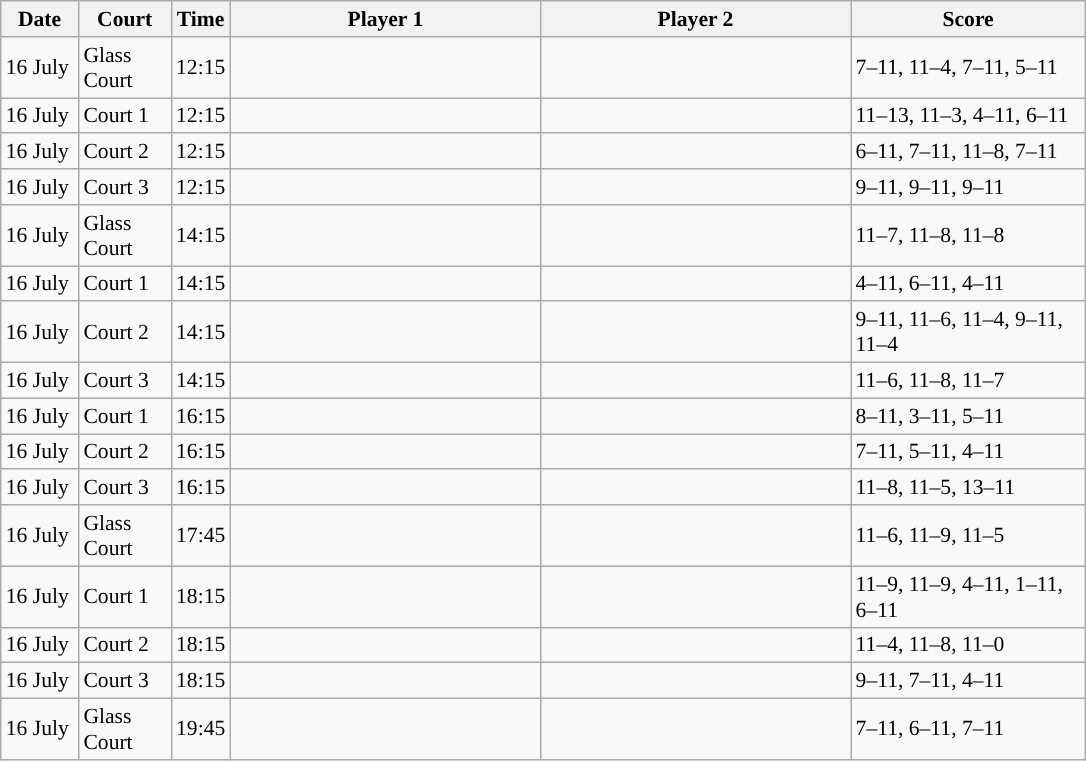<table class="sortable wikitable" style="font-size:90%">
<tr>
<th width="45" class="unsortable">Date</th>
<th width="55">Court</th>
<th width="30">Time</th>
<th width="200">Player 1</th>
<th width="200">Player 2</th>
<th width="150" class="unsortable">Score</th>
</tr>
<tr>
<td>16 July</td>
<td>Glass Court</td>
<td>12:15</td>
<td></td>
<td><strong></strong></td>
<td>7–11, 11–4, 7–11, 5–11</td>
</tr>
<tr>
<td>16 July</td>
<td>Court 1</td>
<td>12:15</td>
<td></td>
<td><strong></strong></td>
<td>11–13, 11–3, 4–11, 6–11</td>
</tr>
<tr>
<td>16 July</td>
<td>Court 2</td>
<td>12:15</td>
<td></td>
<td><strong></strong></td>
<td>6–11, 7–11, 11–8, 7–11</td>
</tr>
<tr>
<td>16 July</td>
<td>Court 3</td>
<td>12:15</td>
<td></td>
<td><strong></strong></td>
<td>9–11, 9–11, 9–11</td>
</tr>
<tr>
<td>16 July</td>
<td>Glass Court</td>
<td>14:15</td>
<td><strong></strong></td>
<td></td>
<td>11–7, 11–8, 11–8</td>
</tr>
<tr>
<td>16 July</td>
<td>Court 1</td>
<td>14:15</td>
<td></td>
<td><strong></strong></td>
<td>4–11, 6–11, 4–11</td>
</tr>
<tr>
<td>16 July</td>
<td>Court 2</td>
<td>14:15</td>
<td><strong></strong></td>
<td></td>
<td>9–11, 11–6, 11–4, 9–11, 11–4</td>
</tr>
<tr>
<td>16 July</td>
<td>Court 3</td>
<td>14:15</td>
<td><strong></strong></td>
<td></td>
<td>11–6, 11–8, 11–7</td>
</tr>
<tr>
<td>16 July</td>
<td>Court 1</td>
<td>16:15</td>
<td></td>
<td><strong></strong></td>
<td>8–11, 3–11, 5–11</td>
</tr>
<tr>
<td>16 July</td>
<td>Court 2</td>
<td>16:15</td>
<td></td>
<td><strong></strong></td>
<td>7–11, 5–11, 4–11</td>
</tr>
<tr>
<td>16 July</td>
<td>Court 3</td>
<td>16:15</td>
<td><strong></strong></td>
<td></td>
<td>11–8, 11–5, 13–11</td>
</tr>
<tr>
<td>16 July</td>
<td>Glass Court</td>
<td>17:45</td>
<td><strong></strong></td>
<td></td>
<td>11–6, 11–9, 11–5</td>
</tr>
<tr>
<td>16 July</td>
<td>Court 1</td>
<td>18:15</td>
<td></td>
<td><strong></strong></td>
<td>11–9, 11–9, 4–11, 1–11, 6–11</td>
</tr>
<tr>
<td>16 July</td>
<td>Court 2</td>
<td>18:15</td>
<td><strong></strong></td>
<td></td>
<td>11–4, 11–8, 11–0</td>
</tr>
<tr>
<td>16 July</td>
<td>Court 3</td>
<td>18:15</td>
<td></td>
<td><strong></strong></td>
<td>9–11, 7–11, 4–11</td>
</tr>
<tr>
<td>16 July</td>
<td>Glass Court</td>
<td>19:45</td>
<td></td>
<td><strong></strong></td>
<td>7–11, 6–11, 7–11</td>
</tr>
</table>
